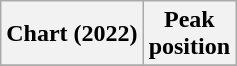<table class="wikitable plainrowheaders" style="text-align:center">
<tr>
<th scope="col">Chart (2022)</th>
<th scope="col">Peak<br>position</th>
</tr>
<tr>
</tr>
</table>
